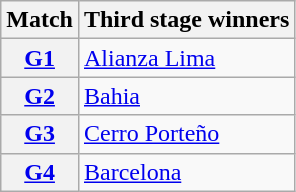<table class="wikitable">
<tr>
<th>Match</th>
<th>Third stage winners</th>
</tr>
<tr>
<th><a href='#'>G1</a></th>
<td> <a href='#'>Alianza Lima</a></td>
</tr>
<tr>
<th><a href='#'>G2</a></th>
<td> <a href='#'>Bahia</a></td>
</tr>
<tr>
<th><a href='#'>G3</a></th>
<td> <a href='#'>Cerro Porteño</a></td>
</tr>
<tr>
<th><a href='#'>G4</a></th>
<td> <a href='#'>Barcelona</a></td>
</tr>
</table>
